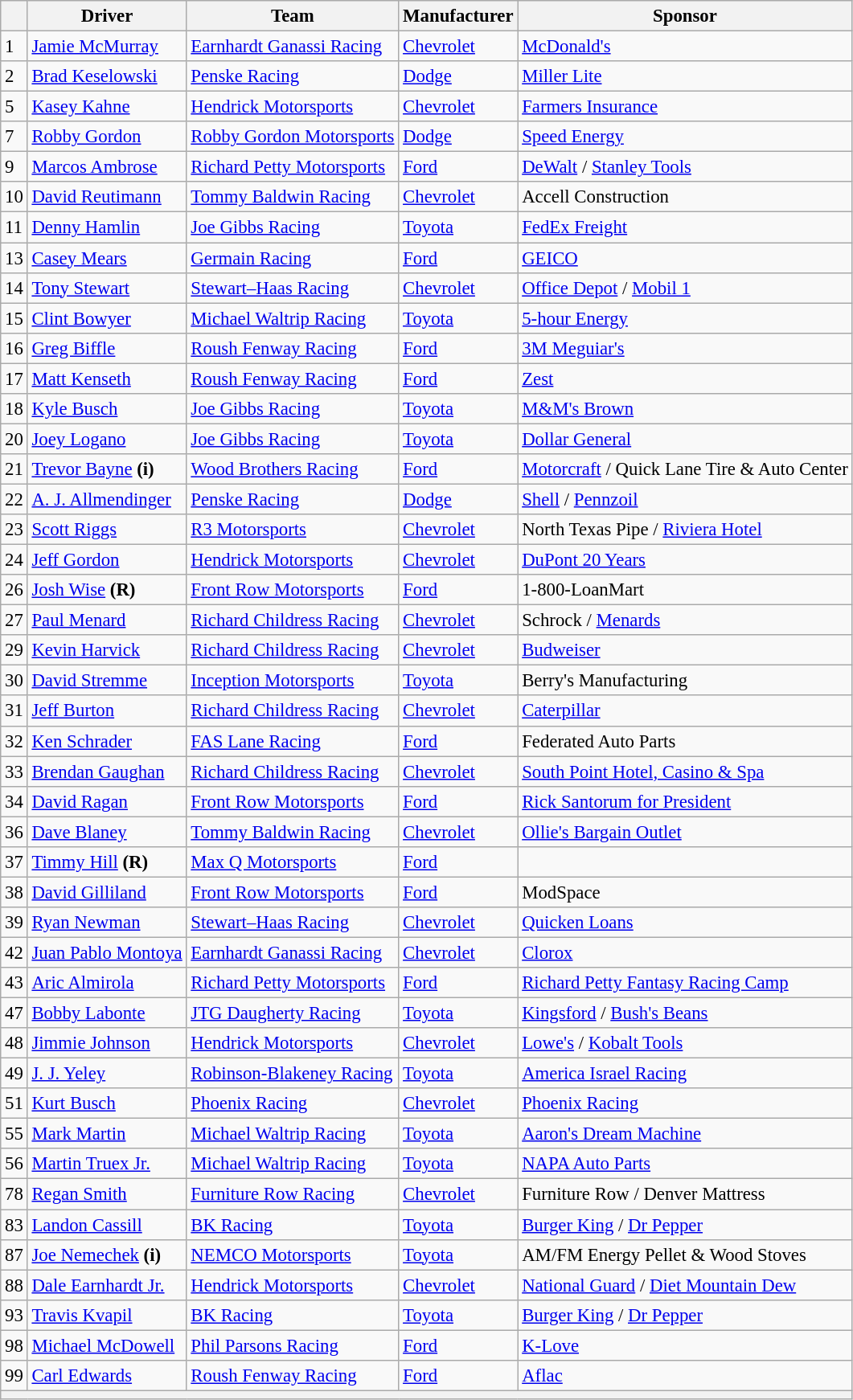<table class="wikitable" style="font-size:95%">
<tr>
<th></th>
<th>Driver</th>
<th>Team</th>
<th>Manufacturer</th>
<th>Sponsor</th>
</tr>
<tr>
<td>1</td>
<td><a href='#'>Jamie McMurray</a></td>
<td><a href='#'>Earnhardt Ganassi Racing</a></td>
<td><a href='#'>Chevrolet</a></td>
<td><a href='#'>McDonald's</a></td>
</tr>
<tr>
<td>2</td>
<td><a href='#'>Brad Keselowski</a></td>
<td><a href='#'>Penske Racing</a></td>
<td><a href='#'>Dodge</a></td>
<td><a href='#'>Miller Lite</a></td>
</tr>
<tr>
<td>5</td>
<td><a href='#'>Kasey Kahne</a></td>
<td><a href='#'>Hendrick Motorsports</a></td>
<td><a href='#'>Chevrolet</a></td>
<td><a href='#'>Farmers Insurance</a></td>
</tr>
<tr>
<td>7</td>
<td><a href='#'>Robby Gordon</a></td>
<td><a href='#'>Robby Gordon Motorsports</a></td>
<td><a href='#'>Dodge</a></td>
<td><a href='#'>Speed Energy</a></td>
</tr>
<tr>
<td>9</td>
<td><a href='#'>Marcos Ambrose</a></td>
<td><a href='#'>Richard Petty Motorsports</a></td>
<td><a href='#'>Ford</a></td>
<td><a href='#'>DeWalt</a> / <a href='#'>Stanley Tools</a></td>
</tr>
<tr>
<td>10</td>
<td><a href='#'>David Reutimann</a></td>
<td><a href='#'>Tommy Baldwin Racing</a></td>
<td><a href='#'>Chevrolet</a></td>
<td>Accell Construction</td>
</tr>
<tr>
<td>11</td>
<td><a href='#'>Denny Hamlin</a></td>
<td><a href='#'>Joe Gibbs Racing</a></td>
<td><a href='#'>Toyota</a></td>
<td><a href='#'>FedEx Freight</a></td>
</tr>
<tr>
<td>13</td>
<td><a href='#'>Casey Mears</a></td>
<td><a href='#'>Germain Racing</a></td>
<td><a href='#'>Ford</a></td>
<td><a href='#'>GEICO</a></td>
</tr>
<tr>
<td>14</td>
<td><a href='#'>Tony Stewart</a></td>
<td><a href='#'>Stewart–Haas Racing</a></td>
<td><a href='#'>Chevrolet</a></td>
<td><a href='#'>Office Depot</a> / <a href='#'>Mobil 1</a></td>
</tr>
<tr>
<td>15</td>
<td><a href='#'>Clint Bowyer</a></td>
<td><a href='#'>Michael Waltrip Racing</a></td>
<td><a href='#'>Toyota</a></td>
<td><a href='#'>5-hour Energy</a></td>
</tr>
<tr>
<td>16</td>
<td><a href='#'>Greg Biffle</a></td>
<td><a href='#'>Roush Fenway Racing</a></td>
<td><a href='#'>Ford</a></td>
<td><a href='#'>3M Meguiar's</a></td>
</tr>
<tr>
<td>17</td>
<td><a href='#'>Matt Kenseth</a></td>
<td><a href='#'>Roush Fenway Racing</a></td>
<td><a href='#'>Ford</a></td>
<td><a href='#'>Zest</a></td>
</tr>
<tr>
<td>18</td>
<td><a href='#'>Kyle Busch</a></td>
<td><a href='#'>Joe Gibbs Racing</a></td>
<td><a href='#'>Toyota</a></td>
<td><a href='#'>M&M's Brown</a></td>
</tr>
<tr>
<td>20</td>
<td><a href='#'>Joey Logano</a></td>
<td><a href='#'>Joe Gibbs Racing</a></td>
<td><a href='#'>Toyota</a></td>
<td><a href='#'>Dollar General</a></td>
</tr>
<tr>
<td>21</td>
<td><a href='#'>Trevor Bayne</a> <strong>(i)</strong></td>
<td><a href='#'>Wood Brothers Racing</a></td>
<td><a href='#'>Ford</a></td>
<td><a href='#'>Motorcraft</a> / Quick Lane Tire & Auto Center</td>
</tr>
<tr>
<td>22</td>
<td><a href='#'>A. J. Allmendinger</a></td>
<td><a href='#'>Penske Racing</a></td>
<td><a href='#'>Dodge</a></td>
<td><a href='#'>Shell</a> / <a href='#'>Pennzoil</a></td>
</tr>
<tr>
<td>23</td>
<td><a href='#'>Scott Riggs</a></td>
<td><a href='#'>R3 Motorsports</a></td>
<td><a href='#'>Chevrolet</a></td>
<td>North Texas Pipe / <a href='#'>Riviera Hotel</a></td>
</tr>
<tr>
<td>24</td>
<td><a href='#'>Jeff Gordon</a></td>
<td><a href='#'>Hendrick Motorsports</a></td>
<td><a href='#'>Chevrolet</a></td>
<td><a href='#'>DuPont 20 Years</a></td>
</tr>
<tr>
<td>26</td>
<td><a href='#'>Josh Wise</a> <strong>(R)</strong></td>
<td><a href='#'>Front Row Motorsports</a></td>
<td><a href='#'>Ford</a></td>
<td>1-800-LoanMart</td>
</tr>
<tr>
<td>27</td>
<td><a href='#'>Paul Menard</a></td>
<td><a href='#'>Richard Childress Racing</a></td>
<td><a href='#'>Chevrolet</a></td>
<td>Schrock / <a href='#'>Menards</a></td>
</tr>
<tr>
<td>29</td>
<td><a href='#'>Kevin Harvick</a></td>
<td><a href='#'>Richard Childress Racing</a></td>
<td><a href='#'>Chevrolet</a></td>
<td><a href='#'>Budweiser</a></td>
</tr>
<tr>
<td>30</td>
<td><a href='#'>David Stremme</a></td>
<td><a href='#'>Inception Motorsports</a></td>
<td><a href='#'>Toyota</a></td>
<td>Berry's Manufacturing</td>
</tr>
<tr>
<td>31</td>
<td><a href='#'>Jeff Burton</a></td>
<td><a href='#'>Richard Childress Racing</a></td>
<td><a href='#'>Chevrolet</a></td>
<td><a href='#'>Caterpillar</a></td>
</tr>
<tr>
<td>32</td>
<td><a href='#'>Ken Schrader</a></td>
<td><a href='#'>FAS Lane Racing</a></td>
<td><a href='#'>Ford</a></td>
<td>Federated Auto Parts</td>
</tr>
<tr>
<td>33</td>
<td><a href='#'>Brendan Gaughan</a></td>
<td><a href='#'>Richard Childress Racing</a></td>
<td><a href='#'>Chevrolet</a></td>
<td><a href='#'>South Point Hotel, Casino & Spa</a></td>
</tr>
<tr>
<td>34</td>
<td><a href='#'>David Ragan</a></td>
<td><a href='#'>Front Row Motorsports</a></td>
<td><a href='#'>Ford</a></td>
<td><a href='#'>Rick Santorum for President</a></td>
</tr>
<tr>
<td>36</td>
<td><a href='#'>Dave Blaney</a></td>
<td><a href='#'>Tommy Baldwin Racing</a></td>
<td><a href='#'>Chevrolet</a></td>
<td><a href='#'>Ollie's Bargain Outlet</a></td>
</tr>
<tr>
<td>37</td>
<td><a href='#'>Timmy Hill</a> <strong>(R)</strong></td>
<td><a href='#'>Max Q Motorsports</a></td>
<td><a href='#'>Ford</a></td>
<td></td>
</tr>
<tr>
<td>38</td>
<td><a href='#'>David Gilliland</a></td>
<td><a href='#'>Front Row Motorsports</a></td>
<td><a href='#'>Ford</a></td>
<td>ModSpace</td>
</tr>
<tr>
<td>39</td>
<td><a href='#'>Ryan Newman</a></td>
<td><a href='#'>Stewart–Haas Racing</a></td>
<td><a href='#'>Chevrolet</a></td>
<td><a href='#'>Quicken Loans</a></td>
</tr>
<tr>
<td>42</td>
<td><a href='#'>Juan Pablo Montoya</a></td>
<td><a href='#'>Earnhardt Ganassi Racing</a></td>
<td><a href='#'>Chevrolet</a></td>
<td><a href='#'>Clorox</a></td>
</tr>
<tr>
<td>43</td>
<td><a href='#'>Aric Almirola</a></td>
<td><a href='#'>Richard Petty Motorsports</a></td>
<td><a href='#'>Ford</a></td>
<td><a href='#'>Richard Petty Fantasy Racing Camp</a></td>
</tr>
<tr>
<td>47</td>
<td><a href='#'>Bobby Labonte</a></td>
<td><a href='#'>JTG Daugherty Racing</a></td>
<td><a href='#'>Toyota</a></td>
<td><a href='#'>Kingsford</a> / <a href='#'>Bush's Beans</a></td>
</tr>
<tr>
<td>48</td>
<td><a href='#'>Jimmie Johnson</a></td>
<td><a href='#'>Hendrick Motorsports</a></td>
<td><a href='#'>Chevrolet</a></td>
<td><a href='#'>Lowe's</a> / <a href='#'>Kobalt Tools</a></td>
</tr>
<tr>
<td>49</td>
<td><a href='#'>J. J. Yeley</a></td>
<td><a href='#'>Robinson-Blakeney Racing</a></td>
<td><a href='#'>Toyota</a></td>
<td><a href='#'>America Israel Racing</a></td>
</tr>
<tr>
<td>51</td>
<td><a href='#'>Kurt Busch</a></td>
<td><a href='#'>Phoenix Racing</a></td>
<td><a href='#'>Chevrolet</a></td>
<td><a href='#'>Phoenix Racing</a></td>
</tr>
<tr>
<td>55</td>
<td><a href='#'>Mark Martin</a></td>
<td><a href='#'>Michael Waltrip Racing</a></td>
<td><a href='#'>Toyota</a></td>
<td><a href='#'>Aaron's Dream Machine</a></td>
</tr>
<tr>
<td>56</td>
<td><a href='#'>Martin Truex Jr.</a></td>
<td><a href='#'>Michael Waltrip Racing</a></td>
<td><a href='#'>Toyota</a></td>
<td><a href='#'>NAPA Auto Parts</a></td>
</tr>
<tr>
<td>78</td>
<td><a href='#'>Regan Smith</a></td>
<td><a href='#'>Furniture Row Racing</a></td>
<td><a href='#'>Chevrolet</a></td>
<td>Furniture Row / Denver Mattress</td>
</tr>
<tr>
<td>83</td>
<td><a href='#'>Landon Cassill</a></td>
<td><a href='#'>BK Racing</a></td>
<td><a href='#'>Toyota</a></td>
<td><a href='#'>Burger King</a> / <a href='#'>Dr Pepper</a></td>
</tr>
<tr>
<td>87</td>
<td><a href='#'>Joe Nemechek</a> <strong>(i)</strong></td>
<td><a href='#'>NEMCO Motorsports</a></td>
<td><a href='#'>Toyota</a></td>
<td>AM/FM Energy Pellet & Wood Stoves</td>
</tr>
<tr>
<td>88</td>
<td><a href='#'>Dale Earnhardt Jr.</a></td>
<td><a href='#'>Hendrick Motorsports</a></td>
<td><a href='#'>Chevrolet</a></td>
<td><a href='#'>National Guard</a> / <a href='#'>Diet Mountain Dew</a></td>
</tr>
<tr>
<td>93</td>
<td><a href='#'>Travis Kvapil</a></td>
<td><a href='#'>BK Racing</a></td>
<td><a href='#'>Toyota</a></td>
<td><a href='#'>Burger King</a> / <a href='#'>Dr Pepper</a></td>
</tr>
<tr>
<td>98</td>
<td><a href='#'>Michael McDowell</a></td>
<td><a href='#'>Phil Parsons Racing</a></td>
<td><a href='#'>Ford</a></td>
<td><a href='#'>K-Love</a></td>
</tr>
<tr>
<td>99</td>
<td><a href='#'>Carl Edwards</a></td>
<td><a href='#'>Roush Fenway Racing</a></td>
<td><a href='#'>Ford</a></td>
<td><a href='#'>Aflac</a></td>
</tr>
<tr>
<th colspan="5"></th>
</tr>
</table>
